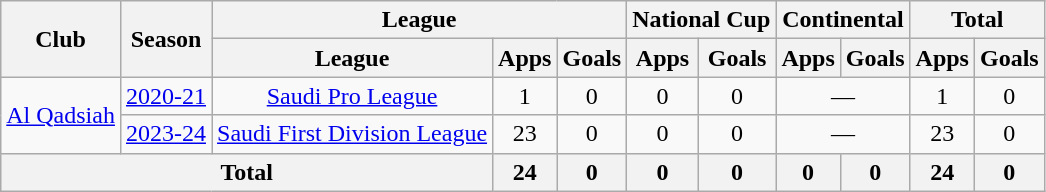<table class="wikitable" style="text-align: center;">
<tr>
<th rowspan=2>Club</th>
<th rowspan=2>Season</th>
<th colspan=3>League</th>
<th colspan=2>National Cup</th>
<th colspan=2>Continental</th>
<th colspan=2>Total</th>
</tr>
<tr>
<th>League</th>
<th>Apps</th>
<th>Goals</th>
<th>Apps</th>
<th>Goals</th>
<th>Apps</th>
<th>Goals</th>
<th>Apps</th>
<th>Goals</th>
</tr>
<tr>
<td rowspan="2"><a href='#'>Al Qadsiah</a></td>
<td><a href='#'>2020-21</a></td>
<td><a href='#'>Saudi Pro League</a></td>
<td>1</td>
<td>0</td>
<td>0</td>
<td>0</td>
<td colspan=2>—</td>
<td>1</td>
<td>0</td>
</tr>
<tr>
<td><a href='#'>2023-24</a></td>
<td><a href='#'>Saudi First Division League</a></td>
<td>23</td>
<td>0</td>
<td>0</td>
<td>0</td>
<td colspan=2>—</td>
<td>23</td>
<td>0</td>
</tr>
<tr>
<th colspan=3>Total</th>
<th>24</th>
<th>0</th>
<th>0</th>
<th>0</th>
<th>0</th>
<th>0</th>
<th>24</th>
<th>0</th>
</tr>
</table>
